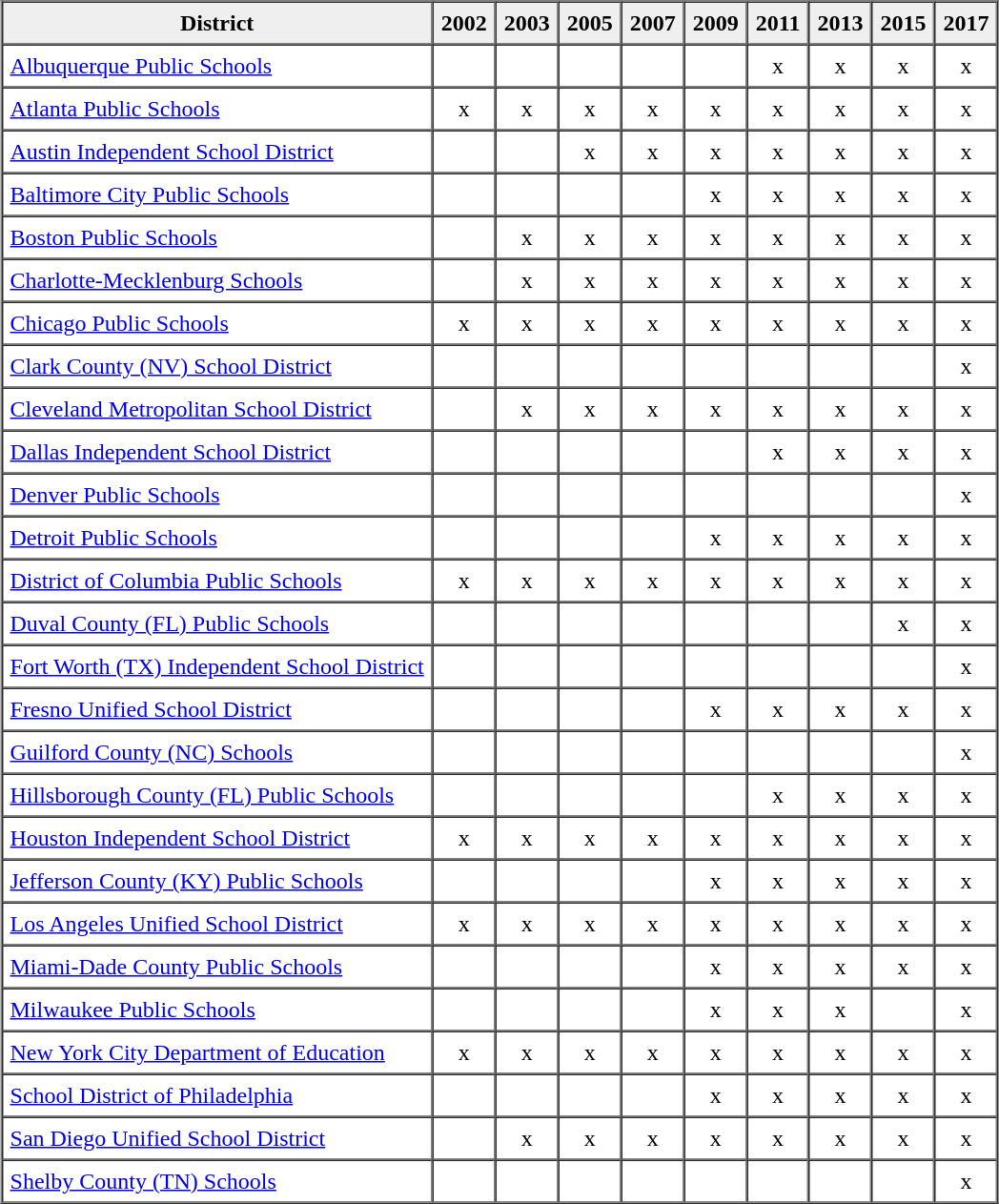<table border="1" cellpadding="5" cellspacing="0" align="center">
<tr>
<th scope="col" style="background:#efefef;">District</th>
<th scope="col" style="background:#efefef;">2002</th>
<th scope="col" style="background:#efefef;">2003</th>
<th scope="col" style="background:#efefef;">2005</th>
<th scope="col" style="background:#efefef;">2007</th>
<th scope="col" style="background:#efefef;">2009</th>
<th scope="col" style="background:#efefef;">2011</th>
<th scope="col" style="background:#efefef;">2013</th>
<th scope="col" style="background:#efefef;">2015</th>
<th scope="col" style="background:#efefef;">2017</th>
</tr>
<tr>
<td><a href='#'>Albuquerque Public Schools</a></td>
<td></td>
<td></td>
<td></td>
<td></td>
<td></td>
<td align = "center">x</td>
<td align = "center">x</td>
<td align = "center">x</td>
<td align = "center">x</td>
</tr>
<tr>
<td><a href='#'>Atlanta Public Schools</a></td>
<td align = "center">x</td>
<td align = "center">x</td>
<td align = "center">x</td>
<td align = "center">x</td>
<td align = "center">x</td>
<td align = "center">x</td>
<td align = "center">x</td>
<td align = "center">x</td>
<td align = "center">x</td>
</tr>
<tr>
<td><a href='#'>Austin Independent School District</a></td>
<td></td>
<td></td>
<td align = "center">x</td>
<td align = "center">x</td>
<td align = "center">x</td>
<td align = "center">x</td>
<td align = "center">x</td>
<td align = "center">x</td>
<td align = "center">x</td>
</tr>
<tr>
<td><a href='#'>Baltimore City Public Schools</a></td>
<td></td>
<td></td>
<td></td>
<td></td>
<td align = "center">x</td>
<td align = "center">x</td>
<td align = "center">x</td>
<td align = "center">x</td>
<td align = "center">x</td>
</tr>
<tr>
<td><a href='#'>Boston Public Schools</a></td>
<td></td>
<td align = "center">x</td>
<td align = "center">x</td>
<td align = "center">x</td>
<td align = "center">x</td>
<td align = "center">x</td>
<td align = "center">x</td>
<td align = "center">x</td>
<td align = "center">x</td>
</tr>
<tr>
<td><a href='#'>Charlotte-Mecklenburg Schools</a></td>
<td></td>
<td align = "center">x</td>
<td align = "center">x</td>
<td align = "center">x</td>
<td align = "center">x</td>
<td align = "center">x</td>
<td align = "center">x</td>
<td align = "center">x</td>
<td align = "center">x</td>
</tr>
<tr>
<td><a href='#'>Chicago Public Schools</a></td>
<td align = "center">x</td>
<td align = "center">x</td>
<td align = "center">x</td>
<td align = "center">x</td>
<td align = "center">x</td>
<td align = "center">x</td>
<td align = "center">x</td>
<td align = "center">x</td>
<td align = "center">x</td>
</tr>
<tr>
<td><a href='#'>Clark County (NV) School District</a></td>
<td></td>
<td></td>
<td></td>
<td></td>
<td></td>
<td></td>
<td></td>
<td></td>
<td align = "center">x</td>
</tr>
<tr>
<td><a href='#'>Cleveland Metropolitan School District</a></td>
<td></td>
<td align = "center">x</td>
<td align = "center">x</td>
<td align = "center">x</td>
<td align = "center">x</td>
<td align = "center">x</td>
<td align = "center">x</td>
<td align = "center">x</td>
<td align = "center">x</td>
</tr>
<tr>
<td><a href='#'>Dallas Independent School District</a></td>
<td></td>
<td></td>
<td></td>
<td></td>
<td></td>
<td align = "center">x</td>
<td align = "center">x</td>
<td align = "center">x</td>
<td align = "center">x</td>
</tr>
<tr>
<td><a href='#'>Denver Public Schools</a></td>
<td></td>
<td></td>
<td></td>
<td></td>
<td></td>
<td></td>
<td></td>
<td></td>
<td align = "center">x</td>
</tr>
<tr>
<td><a href='#'>Detroit Public Schools</a></td>
<td></td>
<td></td>
<td></td>
<td></td>
<td align = "center">x</td>
<td align = "center">x</td>
<td align = "center">x</td>
<td align = "center">x</td>
<td align = "center">x</td>
</tr>
<tr>
<td><a href='#'>District of Columbia Public Schools</a></td>
<td align = "center">x</td>
<td align = "center">x</td>
<td align = "center">x</td>
<td align = "center">x</td>
<td align = "center">x</td>
<td align = "center">x</td>
<td align = "center">x</td>
<td align = "center">x</td>
<td align = "center">x</td>
</tr>
<tr>
<td><a href='#'>Duval County (FL) Public Schools</a></td>
<td></td>
<td></td>
<td></td>
<td></td>
<td></td>
<td></td>
<td></td>
<td align = "center">x</td>
<td align = "center">x</td>
</tr>
<tr>
<td><a href='#'>Fort Worth (TX) Independent School District</a></td>
<td></td>
<td></td>
<td></td>
<td></td>
<td></td>
<td></td>
<td></td>
<td></td>
<td align = "center">x</td>
</tr>
<tr>
<td><a href='#'>Fresno Unified School District</a></td>
<td></td>
<td></td>
<td></td>
<td></td>
<td align ="center">x</td>
<td align ="center">x</td>
<td align = "center">x</td>
<td align = "center">x</td>
<td align = "center">x</td>
</tr>
<tr>
<td><a href='#'>Guilford County (NC) Schools</a></td>
<td></td>
<td></td>
<td></td>
<td></td>
<td></td>
<td></td>
<td></td>
<td></td>
<td align = "center">x</td>
</tr>
<tr>
<td><a href='#'>Hillsborough County (FL) Public Schools</a></td>
<td></td>
<td></td>
<td></td>
<td></td>
<td></td>
<td align ="center">x</td>
<td align = "center">x</td>
<td align = "center">x</td>
<td align = "center">x</td>
</tr>
<tr>
<td><a href='#'>Houston Independent School District</a></td>
<td align="center">x</td>
<td align="center">x</td>
<td align="center">x</td>
<td align="center">x</td>
<td align="center">x</td>
<td align="center">x</td>
<td align = "center">x</td>
<td align = "center">x</td>
<td align = "center">x</td>
</tr>
<tr>
<td><a href='#'>Jefferson County (KY) Public Schools</a></td>
<td></td>
<td></td>
<td></td>
<td></td>
<td align="center">x</td>
<td align="center">x</td>
<td align = "center">x</td>
<td align = "center">x</td>
<td align = "center">x</td>
</tr>
<tr>
<td><a href='#'>Los Angeles Unified School District</a></td>
<td align="center">x</td>
<td align="center">x</td>
<td align="center">x</td>
<td align="center">x</td>
<td align="center">x</td>
<td align="center">x</td>
<td align = "center">x</td>
<td align = "center">x</td>
<td align = "center">x</td>
</tr>
<tr>
<td><a href='#'>Miami-Dade County Public Schools</a></td>
<td></td>
<td></td>
<td></td>
<td></td>
<td align="center">x</td>
<td align="center">x</td>
<td align = "center">x</td>
<td align = "center">x</td>
<td align = "center">x</td>
</tr>
<tr>
<td><a href='#'>Milwaukee Public Schools</a></td>
<td></td>
<td></td>
<td></td>
<td></td>
<td align="center">x</td>
<td align="center">x</td>
<td align = "center">x</td>
<td></td>
<td align = "center">x</td>
</tr>
<tr>
<td><a href='#'>New York City Department of Education</a></td>
<td align="center">x</td>
<td align="center">x</td>
<td align="center">x</td>
<td align="center">x</td>
<td align="center">x</td>
<td align="center">x</td>
<td align = "center">x</td>
<td align = "center">x</td>
<td align = "center">x</td>
</tr>
<tr>
<td><a href='#'>School District of Philadelphia</a></td>
<td></td>
<td></td>
<td></td>
<td></td>
<td align="center">x</td>
<td align="center">x</td>
<td align = "center">x</td>
<td align = "center">x</td>
<td align = "center">x</td>
</tr>
<tr>
<td><a href='#'>San Diego Unified School District</a></td>
<td></td>
<td align="center">x</td>
<td align="center">x</td>
<td align="center">x</td>
<td align="center">x</td>
<td align="center">x</td>
<td align = "center">x</td>
<td align = "center">x</td>
<td align = "center">x</td>
</tr>
<tr>
<td><a href='#'>Shelby County (TN) Schools</a></td>
<td></td>
<td></td>
<td></td>
<td></td>
<td></td>
<td></td>
<td></td>
<td></td>
<td align = "center">x</td>
</tr>
<tr>
</tr>
</table>
